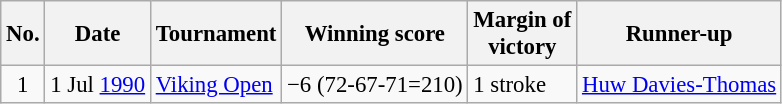<table class="wikitable" style="font-size:95%;">
<tr>
<th>No.</th>
<th>Date</th>
<th>Tournament</th>
<th>Winning score</th>
<th>Margin of<br>victory</th>
<th>Runner-up</th>
</tr>
<tr>
<td align=center>1</td>
<td>1 Jul <a href='#'>1990</a></td>
<td><a href='#'>Viking Open</a></td>
<td>−6 (72-67-71=210)</td>
<td>1 stroke</td>
<td> <a href='#'>Huw Davies-Thomas</a></td>
</tr>
</table>
